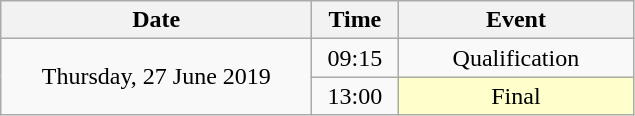<table class = "wikitable" style="text-align:center;">
<tr>
<th width=200>Date</th>
<th width=50>Time</th>
<th width=150>Event</th>
</tr>
<tr>
<td rowspan=2>Thursday, 27 June 2019</td>
<td>09:15</td>
<td>Qualification</td>
</tr>
<tr>
<td>13:00</td>
<td bgcolor=ffffcc>Final</td>
</tr>
</table>
